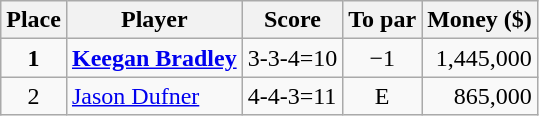<table class="wikitable">
<tr>
<th>Place</th>
<th>Player</th>
<th>Score</th>
<th>To par</th>
<th>Money ($)</th>
</tr>
<tr>
<td align=center><strong>1</strong></td>
<td> <strong><a href='#'>Keegan Bradley</a></strong></td>
<td>3-3-4=10</td>
<td align=center>−1</td>
<td align=right>1,445,000</td>
</tr>
<tr>
<td align=center>2</td>
<td> <a href='#'>Jason Dufner</a></td>
<td>4-4-3=11</td>
<td align=center>E</td>
<td align=right>865,000</td>
</tr>
</table>
